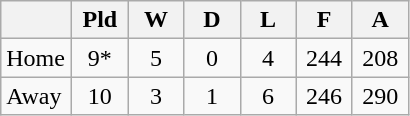<table class="wikitable" border="1">
<tr>
<th width=40></th>
<th width=30>Pld</th>
<th width=30>W</th>
<th width=30>D</th>
<th width=30>L</th>
<th width=30>F</th>
<th width=30>A</th>
</tr>
<tr>
<td>Home</td>
<td align=center>9*</td>
<td align=center>5</td>
<td align=center>0</td>
<td align=center>4</td>
<td align=center>244</td>
<td align=center>208</td>
</tr>
<tr>
<td>Away</td>
<td align=center>10</td>
<td align=center>3</td>
<td align=center>1</td>
<td align=center>6</td>
<td align=center>246</td>
<td align=center>290</td>
</tr>
</table>
